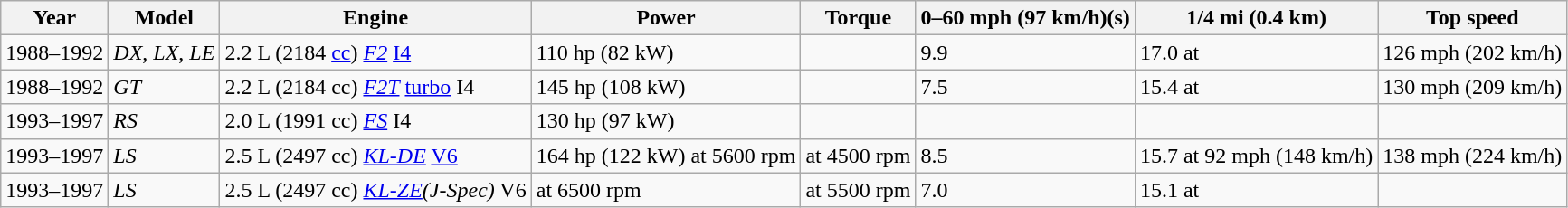<table class=wikitable>
<tr>
<th>Year</th>
<th>Model</th>
<th>Engine</th>
<th>Power</th>
<th>Torque</th>
<th>0–60 mph (97 km/h)(s)</th>
<th>1/4 mi (0.4 km)</th>
<th>Top speed</th>
</tr>
<tr>
<td>1988–1992</td>
<td><em>DX</em>, <em>LX</em>, <em>LE</em></td>
<td>2.2 L (2184 <a href='#'>cc</a>) <em><a href='#'>F2</a></em> <a href='#'>I4</a></td>
<td>110 hp (82 kW)</td>
<td></td>
<td>9.9</td>
<td>17.0 at </td>
<td>126 mph (202 km/h)</td>
</tr>
<tr>
<td>1988–1992</td>
<td><em>GT</em></td>
<td>2.2 L (2184 cc) <em><a href='#'>F2T</a></em> <a href='#'>turbo</a> I4</td>
<td>145 hp (108 kW)</td>
<td></td>
<td>7.5</td>
<td>15.4 at </td>
<td>130 mph (209 km/h)</td>
</tr>
<tr>
<td>1993–1997</td>
<td><em>RS</em></td>
<td>2.0 L (1991 cc) <em><a href='#'>FS</a></em> I4</td>
<td>130 hp (97 kW)</td>
<td></td>
<td></td>
<td></td>
<td></td>
</tr>
<tr>
<td>1993–1997</td>
<td><em>LS</em></td>
<td>2.5 L (2497 cc) <em><a href='#'>KL-DE</a></em> <a href='#'>V6</a></td>
<td>164 hp (122 kW) at 5600 rpm</td>
<td> at 4500 rpm</td>
<td>8.5</td>
<td>15.7 at 92 mph (148 km/h)</td>
<td>138 mph (224 km/h)</td>
</tr>
<tr>
<td>1993–1997</td>
<td><em>LS</em></td>
<td>2.5 L (2497 cc) <em><a href='#'>KL-ZE</a>(J-Spec)</em> V6</td>
<td> at 6500 rpm</td>
<td> at 5500 rpm</td>
<td>7.0</td>
<td>15.1 at </td>
<td></td>
</tr>
</table>
